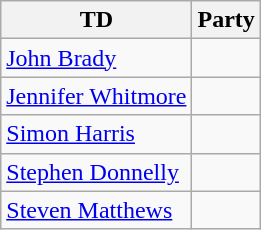<table class=wikitable>
<tr>
<th>TD</th>
<th colspan="2">Party</th>
</tr>
<tr>
<td><a href='#'>John Brady</a></td>
<td></td>
</tr>
<tr>
<td><a href='#'>Jennifer Whitmore</a></td>
<td></td>
</tr>
<tr>
<td><a href='#'>Simon Harris</a></td>
<td></td>
</tr>
<tr>
<td><a href='#'>Stephen Donnelly</a></td>
<td></td>
</tr>
<tr>
<td><a href='#'>Steven Matthews</a></td>
<td></td>
</tr>
</table>
